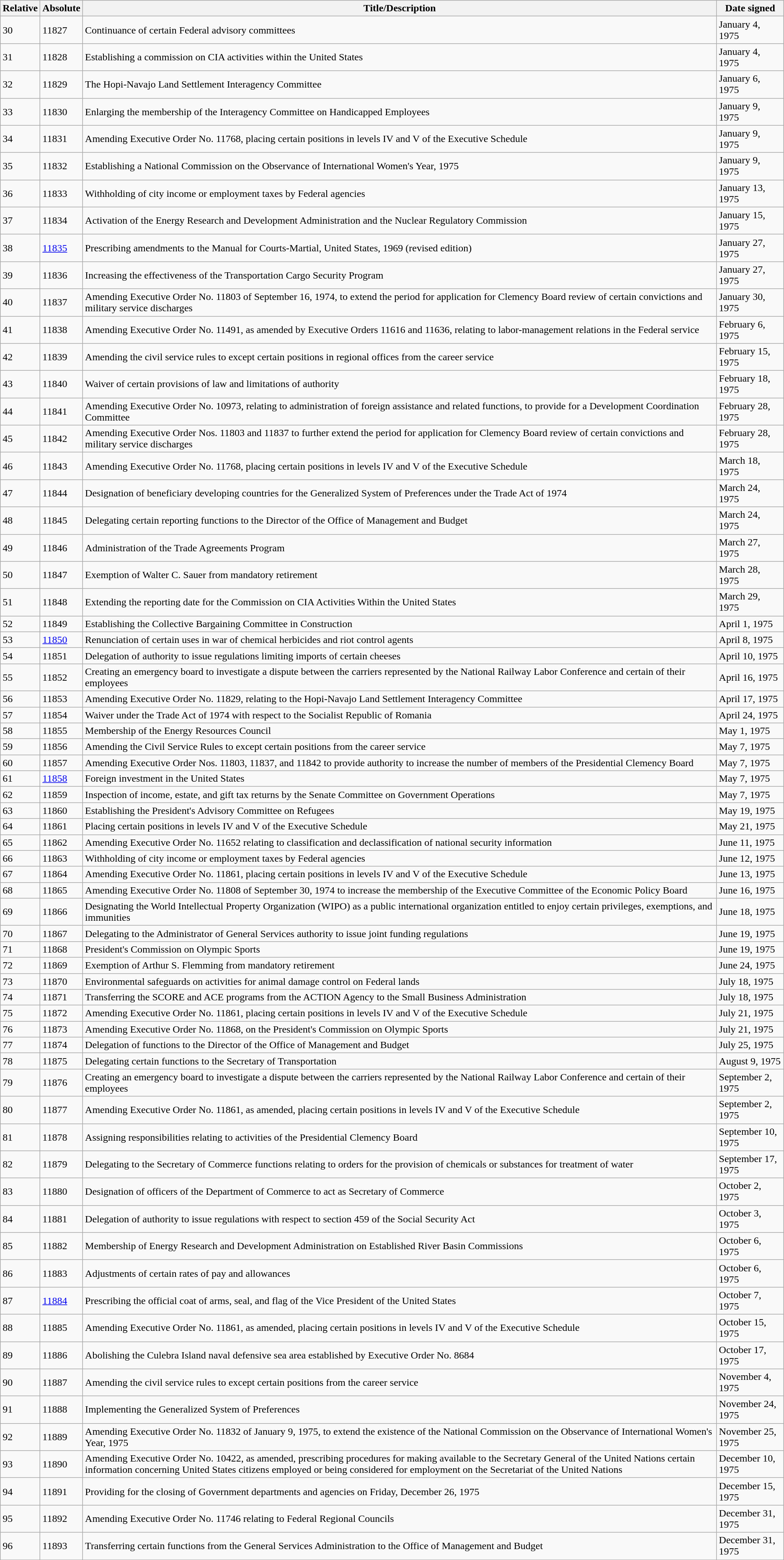<table class="wikitable">
<tr>
<th>Relative </th>
<th>Absolute </th>
<th>Title/Description</th>
<th>Date signed</th>
</tr>
<tr>
<td>30</td>
<td>11827</td>
<td>Continuance of certain Federal advisory committees</td>
<td>January 4, 1975</td>
</tr>
<tr>
<td>31</td>
<td>11828</td>
<td>Establishing a commission on CIA activities within the United States</td>
<td>January 4, 1975</td>
</tr>
<tr>
<td>32</td>
<td>11829</td>
<td>The Hopi-Navajo Land Settlement Interagency Committee</td>
<td>January 6, 1975</td>
</tr>
<tr>
<td>33</td>
<td>11830</td>
<td>Enlarging the membership of the Interagency Committee on Handicapped Employees</td>
<td>January 9, 1975</td>
</tr>
<tr>
<td>34</td>
<td>11831</td>
<td>Amending Executive Order No. 11768, placing certain positions in levels IV and V of the Executive Schedule</td>
<td>January 9, 1975</td>
</tr>
<tr>
<td>35</td>
<td>11832</td>
<td>Establishing a National Commission on the Observance of International Women's Year, 1975</td>
<td>January 9, 1975</td>
</tr>
<tr>
<td>36</td>
<td>11833</td>
<td>Withholding of city income or employment taxes by Federal agencies</td>
<td>January 13, 1975</td>
</tr>
<tr>
<td>37</td>
<td>11834</td>
<td>Activation of the Energy Research and Development Administration and the Nuclear Regulatory Commission</td>
<td>January 15, 1975</td>
</tr>
<tr>
<td>38</td>
<td><a href='#'>11835</a></td>
<td>Prescribing amendments to the Manual for Courts-Martial, United States, 1969 (revised edition)</td>
<td>January 27, 1975</td>
</tr>
<tr>
<td>39</td>
<td>11836</td>
<td>Increasing the effectiveness of the Transportation Cargo Security Program</td>
<td>January 27, 1975</td>
</tr>
<tr>
<td>40</td>
<td>11837</td>
<td>Amending Executive Order No. 11803 of September 16, 1974, to extend the period for application for Clemency Board review of certain convictions and military service discharges</td>
<td>January 30, 1975</td>
</tr>
<tr>
<td>41</td>
<td>11838</td>
<td>Amending Executive Order No. 11491, as amended by Executive Orders 11616 and 11636, relating to labor-management relations in the Federal service</td>
<td>February 6, 1975</td>
</tr>
<tr>
<td>42</td>
<td>11839</td>
<td>Amending the civil service rules to except certain positions in regional offices from the career service</td>
<td>February 15, 1975</td>
</tr>
<tr>
<td>43</td>
<td>11840</td>
<td>Waiver of certain provisions of law and limitations of authority</td>
<td>February 18, 1975</td>
</tr>
<tr>
<td>44</td>
<td>11841</td>
<td>Amending Executive Order No. 10973, relating to administration of foreign assistance and related functions, to provide for a Development Coordination Committee</td>
<td>February 28, 1975</td>
</tr>
<tr>
<td>45</td>
<td>11842</td>
<td>Amending Executive Order Nos. 11803 and 11837 to further extend the period for application for Clemency Board review of certain convictions and military service discharges</td>
<td>February 28, 1975</td>
</tr>
<tr>
<td>46</td>
<td>11843</td>
<td>Amending Executive Order No. 11768, placing certain positions in levels IV and V of the Executive Schedule</td>
<td>March 18, 1975</td>
</tr>
<tr>
<td>47</td>
<td>11844</td>
<td>Designation of beneficiary developing countries for the Generalized System of Preferences under the Trade Act of 1974</td>
<td>March 24, 1975</td>
</tr>
<tr>
<td>48</td>
<td>11845</td>
<td>Delegating certain reporting functions to the Director of the Office of Management and Budget</td>
<td>March 24, 1975</td>
</tr>
<tr>
<td>49</td>
<td>11846</td>
<td>Administration of the Trade Agreements Program</td>
<td>March 27, 1975</td>
</tr>
<tr>
<td>50</td>
<td>11847</td>
<td>Exemption of Walter C. Sauer from mandatory retirement</td>
<td>March 28, 1975</td>
</tr>
<tr>
<td>51</td>
<td>11848</td>
<td>Extending the reporting date for the Commission on CIA Activities Within the United States</td>
<td>March 29, 1975</td>
</tr>
<tr>
<td>52</td>
<td>11849</td>
<td>Establishing the Collective Bargaining Committee in Construction</td>
<td>April 1, 1975</td>
</tr>
<tr>
<td>53</td>
<td><a href='#'>11850</a></td>
<td>Renunciation of certain uses in war of chemical herbicides and riot control agents</td>
<td>April 8, 1975</td>
</tr>
<tr>
<td>54</td>
<td>11851</td>
<td>Delegation of authority to issue regulations limiting imports of certain cheeses</td>
<td>April 10, 1975</td>
</tr>
<tr>
<td>55</td>
<td>11852</td>
<td>Creating an emergency board to investigate a dispute between the carriers represented by the National Railway Labor Conference and certain of their employees</td>
<td>April 16, 1975</td>
</tr>
<tr>
<td>56</td>
<td>11853</td>
<td>Amending Executive Order No. 11829, relating to the Hopi-Navajo Land Settlement Interagency Committee</td>
<td>April 17, 1975</td>
</tr>
<tr>
<td>57</td>
<td>11854</td>
<td>Waiver under the Trade Act of 1974 with respect to the Socialist Republic of Romania</td>
<td>April 24, 1975</td>
</tr>
<tr>
<td>58</td>
<td>11855</td>
<td>Membership of the Energy Resources Council</td>
<td>May 1, 1975</td>
</tr>
<tr>
<td>59</td>
<td>11856</td>
<td>Amending the Civil Service Rules to except certain positions from the career service</td>
<td>May 7, 1975</td>
</tr>
<tr>
<td>60</td>
<td>11857</td>
<td>Amending Executive Order Nos. 11803, 11837, and 11842 to provide authority to increase the number of members of the Presidential Clemency Board</td>
<td>May 7, 1975</td>
</tr>
<tr>
<td>61</td>
<td><a href='#'>11858</a></td>
<td>Foreign investment in the United States</td>
<td>May 7, 1975</td>
</tr>
<tr>
<td>62</td>
<td>11859</td>
<td>Inspection of income, estate, and gift tax returns by the Senate Committee on Government Operations</td>
<td>May 7, 1975</td>
</tr>
<tr>
<td>63</td>
<td>11860</td>
<td>Establishing the President's Advisory Committee on Refugees</td>
<td>May 19, 1975</td>
</tr>
<tr>
<td>64</td>
<td>11861</td>
<td>Placing certain positions in levels IV and V of the Executive Schedule</td>
<td>May 21, 1975</td>
</tr>
<tr>
<td>65</td>
<td>11862</td>
<td>Amending Executive Order No. 11652 relating to classification and declassification of national security information</td>
<td>June 11, 1975</td>
</tr>
<tr>
<td>66</td>
<td>11863</td>
<td>Withholding of city income or employment taxes by Federal agencies</td>
<td>June 12, 1975</td>
</tr>
<tr>
<td>67</td>
<td>11864</td>
<td>Amending Executive Order No. 11861, placing certain positions in levels IV and V of the Executive Schedule</td>
<td>June 13, 1975</td>
</tr>
<tr>
<td>68</td>
<td>11865</td>
<td>Amending Executive Order No. 11808 of September 30, 1974 to increase the membership of the Executive Committee of the Economic Policy Board</td>
<td>June 16, 1975</td>
</tr>
<tr>
<td>69</td>
<td>11866</td>
<td>Designating the World Intellectual Property Organization (WIPO) as a public international organization entitled to enjoy certain privileges, exemptions, and immunities</td>
<td>June 18, 1975</td>
</tr>
<tr>
<td>70</td>
<td>11867</td>
<td>Delegating to the Administrator of General Services authority to issue joint funding regulations</td>
<td>June 19, 1975</td>
</tr>
<tr>
<td>71</td>
<td>11868</td>
<td>President's Commission on Olympic Sports</td>
<td>June 19, 1975</td>
</tr>
<tr>
<td>72</td>
<td>11869</td>
<td>Exemption of Arthur S. Flemming from mandatory retirement</td>
<td>June 24, 1975</td>
</tr>
<tr>
<td>73</td>
<td>11870</td>
<td>Environmental safeguards on activities for animal damage control on Federal lands</td>
<td>July 18, 1975</td>
</tr>
<tr>
<td>74</td>
<td>11871</td>
<td>Transferring the SCORE and ACE programs from the ACTION Agency to the Small Business Administration</td>
<td>July 18, 1975</td>
</tr>
<tr>
<td>75</td>
<td>11872</td>
<td>Amending Executive Order No. 11861, placing certain positions in levels IV and V of the Executive Schedule</td>
<td>July 21, 1975</td>
</tr>
<tr>
<td>76</td>
<td>11873</td>
<td>Amending Executive Order No. 11868, on the President's Commission on Olympic Sports</td>
<td>July 21, 1975</td>
</tr>
<tr>
<td>77</td>
<td>11874</td>
<td>Delegation of functions to the Director of the Office of Management and Budget</td>
<td>July 25, 1975</td>
</tr>
<tr>
<td>78</td>
<td>11875</td>
<td>Delegating certain functions to the Secretary of Transportation</td>
<td>August 9, 1975</td>
</tr>
<tr>
<td>79</td>
<td>11876</td>
<td>Creating an emergency board to investigate a dispute between the carriers represented by the National Railway Labor Conference and certain of their employees</td>
<td>September 2, 1975</td>
</tr>
<tr>
<td>80</td>
<td>11877</td>
<td>Amending Executive Order No. 11861, as amended, placing certain positions in levels IV and V of the Executive Schedule</td>
<td>September 2, 1975</td>
</tr>
<tr>
<td>81</td>
<td>11878</td>
<td>Assigning responsibilities relating to activities of the Presidential Clemency Board</td>
<td>September 10, 1975</td>
</tr>
<tr>
<td>82</td>
<td>11879</td>
<td>Delegating to the Secretary of Commerce functions relating to orders for the provision of chemicals or substances for treatment of water</td>
<td>September 17, 1975</td>
</tr>
<tr>
<td>83</td>
<td>11880</td>
<td>Designation of officers of the Department of Commerce to act as Secretary of Commerce</td>
<td>October 2, 1975</td>
</tr>
<tr>
<td>84</td>
<td>11881</td>
<td>Delegation of authority to issue regulations with respect to section 459 of the Social Security Act</td>
<td>October 3, 1975</td>
</tr>
<tr>
<td>85</td>
<td>11882</td>
<td>Membership of Energy Research and Development Administration on Established River Basin Commissions</td>
<td>October 6, 1975</td>
</tr>
<tr>
<td>86</td>
<td>11883</td>
<td>Adjustments of certain rates of pay and allowances</td>
<td>October 6, 1975</td>
</tr>
<tr>
<td>87</td>
<td><a href='#'>11884</a></td>
<td>Prescribing the official coat of arms, seal, and flag of the Vice President of the United States</td>
<td>October 7, 1975</td>
</tr>
<tr>
<td>88</td>
<td>11885</td>
<td>Amending Executive Order No. 11861, as amended, placing certain positions in levels IV and V of the Executive Schedule</td>
<td>October 15, 1975</td>
</tr>
<tr>
<td>89</td>
<td>11886</td>
<td>Abolishing the Culebra Island naval defensive sea area established by Executive Order No. 8684</td>
<td>October 17, 1975</td>
</tr>
<tr>
<td>90</td>
<td>11887</td>
<td>Amending the civil service rules to except certain positions from the career service</td>
<td>November 4, 1975</td>
</tr>
<tr>
<td>91</td>
<td>11888</td>
<td>Implementing the Generalized System of Preferences</td>
<td>November 24, 1975</td>
</tr>
<tr>
<td>92</td>
<td>11889</td>
<td>Amending Executive Order No. 11832 of January 9, 1975, to extend the existence of the National Commission on the Observance of International Women's Year, 1975</td>
<td>November 25, 1975</td>
</tr>
<tr>
<td>93</td>
<td>11890</td>
<td>Amending Executive Order No. 10422, as amended, prescribing procedures for making available to the Secretary General of the United Nations certain information concerning United States citizens employed or being considered for employment on the Secretariat of the United Nations</td>
<td>December 10, 1975</td>
</tr>
<tr>
<td>94</td>
<td>11891</td>
<td>Providing for the closing of Government departments and agencies on Friday, December 26, 1975</td>
<td>December 15, 1975</td>
</tr>
<tr>
<td>95</td>
<td>11892</td>
<td>Amending Executive Order No. 11746 relating to Federal Regional Councils</td>
<td>December 31, 1975</td>
</tr>
<tr>
<td>96</td>
<td>11893</td>
<td>Transferring certain functions from the General Services Administration to the Office of Management and Budget</td>
<td>December 31, 1975</td>
</tr>
</table>
